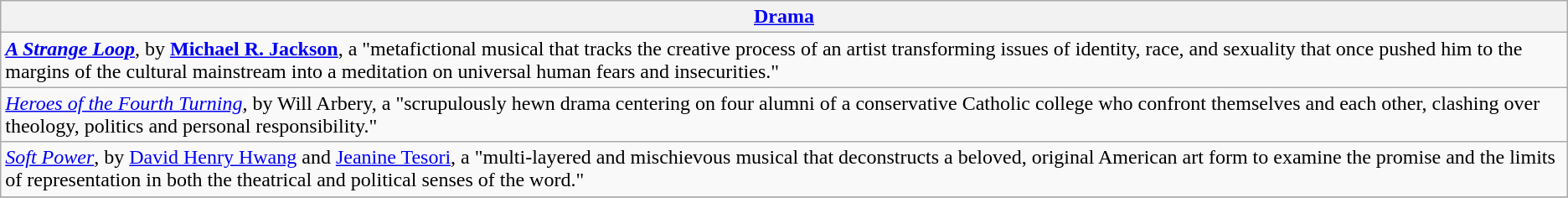<table class="wikitable" style="float:left; float:none;">
<tr>
<th><a href='#'>Drama</a></th>
</tr>
<tr>
<td><strong><em><a href='#'>A Strange Loop</a></em></strong>, by <strong><a href='#'>Michael R. Jackson</a></strong>, a "metafictional musical that tracks the creative process of an artist transforming issues of identity, race, and sexuality that once pushed him to the margins of the cultural mainstream into a meditation on universal human fears and insecurities."</td>
</tr>
<tr>
<td><em><a href='#'>Heroes of the Fourth Turning</a></em>, by Will Arbery, a "scrupulously hewn drama centering on four alumni of a conservative Catholic college who confront themselves and each other, clashing over theology, politics and personal responsibility."</td>
</tr>
<tr>
<td><em><a href='#'>Soft Power</a></em>, by <a href='#'>David Henry Hwang</a> and <a href='#'>Jeanine Tesori</a>, a "multi-layered and mischievous musical that deconstructs a beloved, original American art form to examine the promise and the limits of representation in both the theatrical and political senses of the word."</td>
</tr>
<tr>
</tr>
</table>
